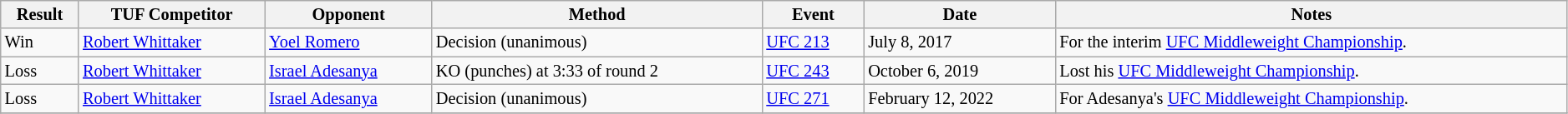<table class="wikitable sortable" style="font-size:85%; text-align:left; width:99%;">
<tr>
<th>Result</th>
<th>TUF Competitor</th>
<th>Opponent</th>
<th>Method</th>
<th>Event</th>
<th>Date</th>
<th>Notes</th>
</tr>
<tr>
<td>Win</td>
<td><a href='#'>Robert Whittaker</a></td>
<td><a href='#'>Yoel Romero</a></td>
<td>Decision (unanimous)</td>
<td><a href='#'>UFC 213</a></td>
<td>July 8, 2017</td>
<td>For the interim <a href='#'>UFC Middleweight Championship</a>.</td>
</tr>
<tr>
<td>Loss</td>
<td><a href='#'>Robert Whittaker</a></td>
<td><a href='#'>Israel Adesanya</a></td>
<td>KO (punches) at 3:33 of round 2</td>
<td><a href='#'>UFC 243</a></td>
<td>October 6, 2019</td>
<td>Lost his <a href='#'>UFC Middleweight Championship</a>.</td>
</tr>
<tr>
<td>Loss</td>
<td><a href='#'>Robert Whittaker</a></td>
<td><a href='#'>Israel Adesanya</a></td>
<td>Decision (unanimous)</td>
<td><a href='#'>UFC 271</a></td>
<td>February 12, 2022</td>
<td>For Adesanya's <a href='#'>UFC Middleweight Championship</a>.</td>
</tr>
<tr>
</tr>
</table>
